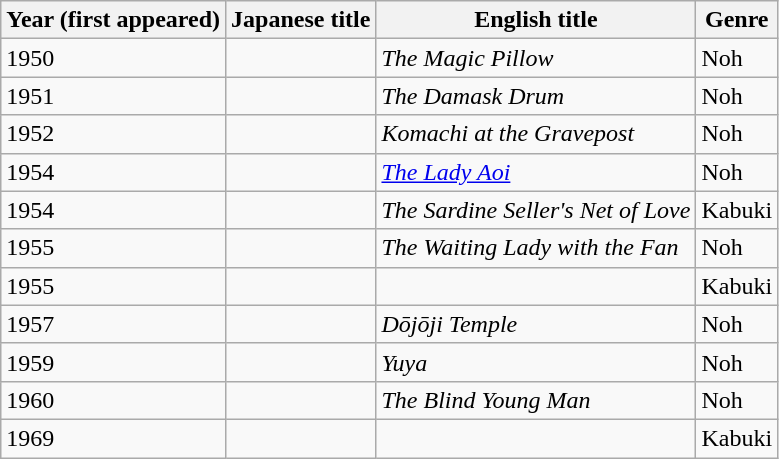<table class="wikitable">
<tr>
<th>Year (first appeared)</th>
<th>Japanese title</th>
<th>English title</th>
<th>Genre</th>
</tr>
<tr>
<td>1950</td>
<td></td>
<td><em>The Magic Pillow</em></td>
<td>Noh</td>
</tr>
<tr>
<td>1951</td>
<td></td>
<td><em>The Damask Drum</em></td>
<td>Noh</td>
</tr>
<tr>
<td>1952</td>
<td></td>
<td><em>Komachi at the Gravepost</em></td>
<td>Noh</td>
</tr>
<tr>
<td>1954</td>
<td></td>
<td><em><a href='#'>The Lady Aoi</a></em></td>
<td>Noh</td>
</tr>
<tr>
<td>1954</td>
<td></td>
<td><em>The Sardine Seller's Net of Love</em></td>
<td>Kabuki</td>
</tr>
<tr>
<td>1955</td>
<td></td>
<td><em>The Waiting Lady with the Fan</em></td>
<td>Noh</td>
</tr>
<tr>
<td>1955</td>
<td></td>
<td><em></em></td>
<td>Kabuki</td>
</tr>
<tr>
<td>1957</td>
<td></td>
<td><em>Dōjōji Temple</em></td>
<td>Noh</td>
</tr>
<tr>
<td>1959</td>
<td></td>
<td><em>Yuya</em></td>
<td>Noh</td>
</tr>
<tr>
<td>1960</td>
<td></td>
<td><em>The Blind Young Man</em></td>
<td>Noh</td>
</tr>
<tr>
<td>1969</td>
<td></td>
<td></td>
<td>Kabuki</td>
</tr>
</table>
